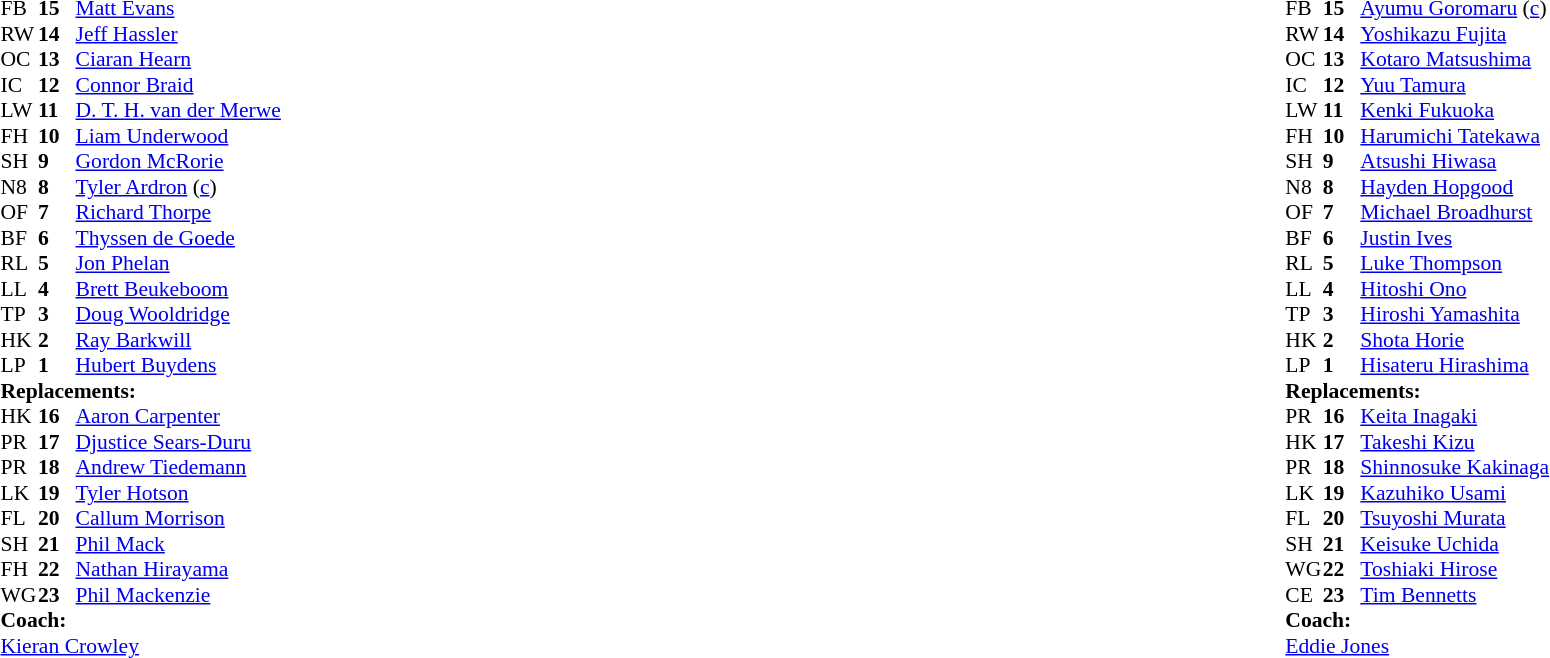<table style="width:100%;">
<tr>
<td style="vertical-align:top; width:50%;"><br><table style="font-size: 90%" cellspacing="0" cellpadding="0">
<tr>
<th width="25"></th>
<th width="25"></th>
</tr>
<tr>
<td>FB</td>
<td><strong>15</strong></td>
<td><a href='#'>Matt Evans</a></td>
</tr>
<tr>
<td>RW</td>
<td><strong>14</strong></td>
<td><a href='#'>Jeff Hassler</a></td>
</tr>
<tr>
<td>OC</td>
<td><strong>13</strong></td>
<td><a href='#'>Ciaran Hearn</a></td>
</tr>
<tr>
<td>IC</td>
<td><strong>12</strong></td>
<td><a href='#'>Connor Braid</a></td>
</tr>
<tr>
<td>LW</td>
<td><strong>11</strong></td>
<td><a href='#'>D. T. H. van der Merwe</a></td>
<td></td>
<td></td>
</tr>
<tr>
<td>FH</td>
<td><strong>10</strong></td>
<td><a href='#'>Liam Underwood</a></td>
<td></td>
<td></td>
</tr>
<tr>
<td>SH</td>
<td><strong>9</strong></td>
<td><a href='#'>Gordon McRorie</a></td>
<td></td>
<td></td>
</tr>
<tr>
<td>N8</td>
<td><strong>8</strong></td>
<td><a href='#'>Tyler Ardron</a> (<a href='#'>c</a>)</td>
</tr>
<tr>
<td>OF</td>
<td><strong>7</strong></td>
<td><a href='#'>Richard Thorpe</a></td>
</tr>
<tr>
<td>BF</td>
<td><strong>6</strong></td>
<td><a href='#'>Thyssen de Goede</a></td>
<td></td>
<td></td>
</tr>
<tr>
<td>RL</td>
<td><strong>5</strong></td>
<td><a href='#'>Jon Phelan</a></td>
<td></td>
<td></td>
</tr>
<tr>
<td>LL</td>
<td><strong>4</strong></td>
<td><a href='#'>Brett Beukeboom</a></td>
</tr>
<tr>
<td>TP</td>
<td><strong>3</strong></td>
<td><a href='#'>Doug Wooldridge</a></td>
<td></td>
<td></td>
</tr>
<tr>
<td>HK</td>
<td><strong>2</strong></td>
<td><a href='#'>Ray Barkwill</a></td>
<td></td>
<td colspan=2></td>
<td></td>
</tr>
<tr>
<td>LP</td>
<td><strong>1</strong></td>
<td><a href='#'>Hubert Buydens</a></td>
<td></td>
<td></td>
</tr>
<tr>
<td colspan=3><strong>Replacements:</strong></td>
</tr>
<tr>
<td>HK</td>
<td><strong>16</strong></td>
<td><a href='#'>Aaron Carpenter</a></td>
<td></td>
<td></td>
<td></td>
<td></td>
</tr>
<tr>
<td>PR</td>
<td><strong>17</strong></td>
<td><a href='#'>Djustice Sears-Duru</a></td>
<td></td>
<td></td>
</tr>
<tr>
<td>PR</td>
<td><strong>18</strong></td>
<td><a href='#'>Andrew Tiedemann</a></td>
<td></td>
<td></td>
</tr>
<tr>
<td>LK</td>
<td><strong>19</strong></td>
<td><a href='#'>Tyler Hotson</a></td>
<td></td>
<td></td>
</tr>
<tr>
<td>FL</td>
<td><strong>20</strong></td>
<td><a href='#'>Callum Morrison</a></td>
<td></td>
<td></td>
</tr>
<tr>
<td>SH</td>
<td><strong>21</strong></td>
<td><a href='#'>Phil Mack</a></td>
<td></td>
<td></td>
</tr>
<tr>
<td>FH</td>
<td><strong>22</strong></td>
<td><a href='#'>Nathan Hirayama</a></td>
<td></td>
<td></td>
</tr>
<tr>
<td>WG</td>
<td><strong>23</strong></td>
<td><a href='#'>Phil Mackenzie</a></td>
<td></td>
<td></td>
</tr>
<tr>
<td colspan=3><strong>Coach:</strong></td>
</tr>
<tr>
<td colspan="4"> <a href='#'>Kieran Crowley</a></td>
</tr>
</table>
</td>
<td style="vertical-align:top; width:50%;"><br><table cellspacing="0" cellpadding="0" style="font-size:90%; margin:auto;">
<tr>
<th width="25"></th>
<th width="25"></th>
</tr>
<tr>
<td>FB</td>
<td><strong>15</strong></td>
<td><a href='#'>Ayumu Goromaru</a> (<a href='#'>c</a>)</td>
</tr>
<tr>
<td>RW</td>
<td><strong>14</strong></td>
<td><a href='#'>Yoshikazu Fujita</a></td>
<td></td>
<td></td>
</tr>
<tr>
<td>OC</td>
<td><strong>13</strong></td>
<td><a href='#'>Kotaro Matsushima</a></td>
</tr>
<tr>
<td>IC</td>
<td><strong>12</strong></td>
<td><a href='#'>Yuu Tamura</a></td>
<td></td>
</tr>
<tr>
<td>LW</td>
<td><strong>11</strong></td>
<td><a href='#'>Kenki Fukuoka</a></td>
</tr>
<tr>
<td>FH</td>
<td><strong>10</strong></td>
<td><a href='#'>Harumichi Tatekawa</a></td>
<td></td>
<td></td>
</tr>
<tr>
<td>SH</td>
<td><strong>9</strong></td>
<td><a href='#'>Atsushi Hiwasa</a></td>
</tr>
<tr>
<td>N8</td>
<td><strong>8</strong></td>
<td><a href='#'>Hayden Hopgood</a></td>
</tr>
<tr>
<td>OF</td>
<td><strong>7</strong></td>
<td><a href='#'>Michael Broadhurst</a></td>
</tr>
<tr>
<td>BF</td>
<td><strong>6</strong></td>
<td><a href='#'>Justin Ives</a></td>
</tr>
<tr>
<td>RL</td>
<td><strong>5</strong></td>
<td><a href='#'>Luke Thompson</a></td>
</tr>
<tr>
<td>LL</td>
<td><strong>4</strong></td>
<td><a href='#'>Hitoshi Ono</a></td>
<td></td>
<td></td>
</tr>
<tr>
<td>TP</td>
<td><strong>3</strong></td>
<td><a href='#'>Hiroshi Yamashita</a></td>
<td></td>
<td></td>
</tr>
<tr>
<td>HK</td>
<td><strong>2</strong></td>
<td><a href='#'>Shota Horie</a></td>
<td></td>
<td></td>
</tr>
<tr>
<td>LP</td>
<td><strong>1</strong></td>
<td><a href='#'>Hisateru Hirashima</a></td>
<td></td>
<td></td>
</tr>
<tr>
<td colspan=3><strong>Replacements:</strong></td>
</tr>
<tr>
<td>PR</td>
<td><strong>16</strong></td>
<td><a href='#'>Keita Inagaki</a></td>
<td></td>
<td></td>
</tr>
<tr>
<td>HK</td>
<td><strong>17</strong></td>
<td><a href='#'>Takeshi Kizu</a></td>
<td></td>
<td></td>
</tr>
<tr>
<td>PR</td>
<td><strong>18</strong></td>
<td><a href='#'>Shinnosuke Kakinaga</a></td>
<td></td>
<td></td>
</tr>
<tr>
<td>LK</td>
<td><strong>19</strong></td>
<td><a href='#'>Kazuhiko Usami</a></td>
<td></td>
<td></td>
</tr>
<tr>
<td>FL</td>
<td><strong>20</strong></td>
<td><a href='#'>Tsuyoshi Murata</a></td>
</tr>
<tr>
<td>SH</td>
<td><strong>21</strong></td>
<td><a href='#'>Keisuke Uchida</a></td>
</tr>
<tr>
<td>WG</td>
<td><strong>22</strong></td>
<td><a href='#'>Toshiaki Hirose</a></td>
<td></td>
<td></td>
</tr>
<tr>
<td>CE</td>
<td><strong>23</strong></td>
<td><a href='#'>Tim Bennetts</a></td>
<td></td>
<td></td>
</tr>
<tr>
<td colspan=3><strong>Coach:</strong></td>
</tr>
<tr>
<td colspan="4"> <a href='#'>Eddie Jones</a></td>
</tr>
</table>
</td>
</tr>
</table>
